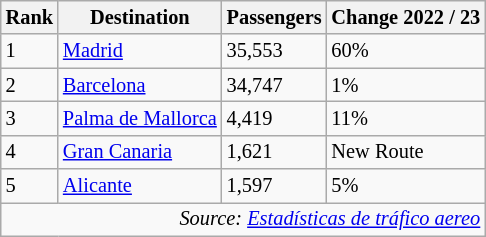<table class="wikitable" style="font-size: 85%; width:align">
<tr>
<th>Rank</th>
<th>Destination</th>
<th>Passengers</th>
<th>Change 2022 / 23</th>
</tr>
<tr>
<td>1</td>
<td> <a href='#'>Madrid</a></td>
<td>35,553</td>
<td> 60%</td>
</tr>
<tr>
<td>2</td>
<td> <a href='#'>Barcelona</a></td>
<td>34,747</td>
<td> 1%</td>
</tr>
<tr>
<td>3</td>
<td> <a href='#'>Palma de Mallorca</a></td>
<td>4,419</td>
<td> 11%</td>
</tr>
<tr>
<td>4</td>
<td> <a href='#'>Gran Canaria</a></td>
<td>1,621</td>
<td> New Route</td>
</tr>
<tr>
<td>5</td>
<td> <a href='#'>Alicante</a></td>
<td>1,597</td>
<td> 5%</td>
</tr>
<tr>
<td colspan="4" style="text-align:right;"><em>Source: <a href='#'>Estadísticas de tráfico aereo</a></em></td>
</tr>
</table>
